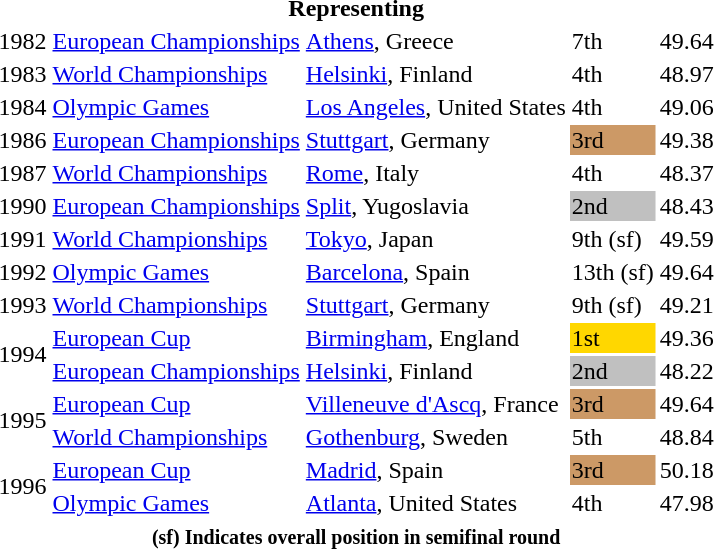<table>
<tr>
<th colspan="5">Representing </th>
</tr>
<tr>
<td>1982</td>
<td><a href='#'>European Championships</a></td>
<td><a href='#'>Athens</a>, Greece</td>
<td>7th</td>
<td>49.64</td>
</tr>
<tr>
<td>1983</td>
<td><a href='#'>World Championships</a></td>
<td><a href='#'>Helsinki</a>, Finland</td>
<td>4th</td>
<td>48.97</td>
</tr>
<tr>
<td>1984</td>
<td><a href='#'>Olympic Games</a></td>
<td><a href='#'>Los Angeles</a>, United States</td>
<td>4th</td>
<td>49.06</td>
</tr>
<tr>
<td>1986</td>
<td><a href='#'>European Championships</a></td>
<td><a href='#'>Stuttgart</a>, Germany</td>
<td bgcolor=cc9966>3rd</td>
<td>49.38</td>
</tr>
<tr>
<td>1987</td>
<td><a href='#'>World Championships</a></td>
<td><a href='#'>Rome</a>, Italy</td>
<td>4th</td>
<td>48.37</td>
</tr>
<tr>
<td>1990</td>
<td><a href='#'>European Championships</a></td>
<td><a href='#'>Split</a>, Yugoslavia</td>
<td bgcolor=silver>2nd</td>
<td>48.43</td>
</tr>
<tr>
<td>1991</td>
<td><a href='#'>World Championships</a></td>
<td><a href='#'>Tokyo</a>, Japan</td>
<td>9th (sf)</td>
<td>49.59</td>
</tr>
<tr>
<td>1992</td>
<td><a href='#'>Olympic Games</a></td>
<td><a href='#'>Barcelona</a>, Spain</td>
<td>13th (sf)</td>
<td>49.64</td>
</tr>
<tr>
<td>1993</td>
<td><a href='#'>World Championships</a></td>
<td><a href='#'>Stuttgart</a>, Germany</td>
<td>9th (sf)</td>
<td>49.21</td>
</tr>
<tr>
<td rowspan=2>1994</td>
<td><a href='#'>European Cup</a></td>
<td><a href='#'>Birmingham</a>, England</td>
<td bgcolor=gold>1st</td>
<td>49.36</td>
</tr>
<tr>
<td><a href='#'>European Championships</a></td>
<td><a href='#'>Helsinki</a>, Finland</td>
<td bgcolor=silver>2nd</td>
<td>48.22</td>
</tr>
<tr>
<td rowspan=2>1995</td>
<td><a href='#'>European Cup</a></td>
<td><a href='#'>Villeneuve d'Ascq</a>, France</td>
<td bgcolor=cc9966>3rd</td>
<td>49.64</td>
</tr>
<tr>
<td><a href='#'>World Championships</a></td>
<td><a href='#'>Gothenburg</a>, Sweden</td>
<td>5th</td>
<td>48.84</td>
</tr>
<tr>
<td rowspan=2>1996</td>
<td><a href='#'>European Cup</a></td>
<td><a href='#'>Madrid</a>, Spain</td>
<td bgcolor=cc9966>3rd</td>
<td>50.18</td>
</tr>
<tr 1996>
<td><a href='#'>Olympic Games</a></td>
<td><a href='#'>Atlanta</a>, United States</td>
<td>4th</td>
<td>47.98</td>
</tr>
<tr>
<th colspan=6><small> (sf) Indicates overall position in semifinal round</small></th>
</tr>
</table>
